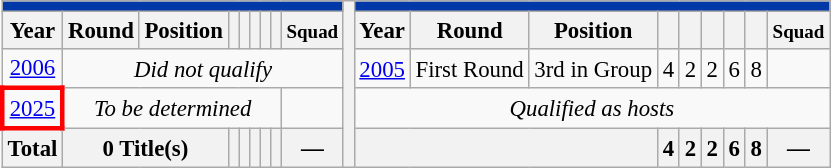<table class="wikitable" style="text-align: center; font-size:95%;">
<tr>
<th colspan=9 style="background:#0038A8; color: #FFFFFF;"><a href='#'></a></th>
<th rowspan=5></th>
<th colspan=9 style="background:#0038A8; color:#FFFFFF"><a href='#'></a></th>
</tr>
<tr>
<th>Year</th>
<th>Round</th>
<th>Position</th>
<th></th>
<th></th>
<th></th>
<th></th>
<th></th>
<th><small>Squad</small></th>
<th>Year</th>
<th>Round</th>
<th>Position</th>
<th></th>
<th></th>
<th></th>
<th></th>
<th></th>
<th><small>Squad</small></th>
</tr>
<tr>
<td> <a href='#'>2006</a></td>
<td colspan=8 rowspan=1 align=center><em>Did not qualify</em></td>
<td> <a href='#'>2005</a></td>
<td>First Round</td>
<td>3rd in Group</td>
<td>4</td>
<td>2</td>
<td>2</td>
<td>6</td>
<td>8</td>
<td></td>
</tr>
<tr>
<td style="border: 3px solid red"> <a href='#'>2025</a></td>
<td colspan=7><em>To be determined</em></td>
<td></td>
<td colspan="9"><em>Qualified as hosts</em></td>
</tr>
<tr>
<th>Total</th>
<th colspan=2>0 Title(s)</th>
<th></th>
<th></th>
<th></th>
<th></th>
<th></th>
<th>—</th>
<th colspan="3"></th>
<th>4</th>
<th>2</th>
<th>2</th>
<th>6</th>
<th>8</th>
<th>—</th>
</tr>
</table>
